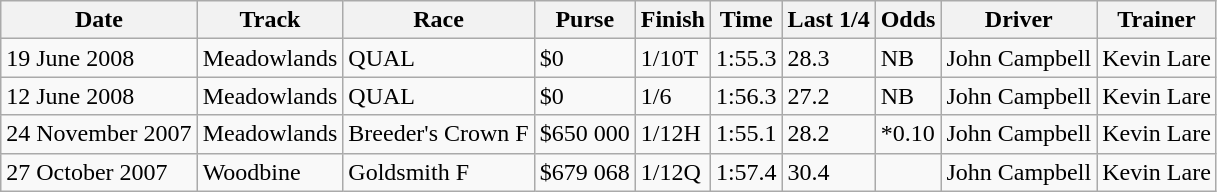<table class="wikitable">
<tr>
<th>Date</th>
<th>Track</th>
<th>Race</th>
<th>Purse</th>
<th>Finish</th>
<th>Time</th>
<th>Last 1/4</th>
<th>Odds</th>
<th>Driver</th>
<th>Trainer</th>
</tr>
<tr>
<td>19 June 2008</td>
<td>Meadowlands</td>
<td>QUAL</td>
<td>$0</td>
<td>1/10T</td>
<td>1:55.3</td>
<td>28.3</td>
<td>NB</td>
<td>John Campbell</td>
<td>Kevin Lare</td>
</tr>
<tr>
<td>12 June 2008</td>
<td>Meadowlands</td>
<td>QUAL</td>
<td>$0</td>
<td>1/6</td>
<td>1:56.3</td>
<td>27.2</td>
<td>NB</td>
<td>John Campbell</td>
<td>Kevin Lare</td>
</tr>
<tr>
<td>24 November 2007</td>
<td>Meadowlands</td>
<td>Breeder's Crown F</td>
<td>$650 000</td>
<td>1/12H</td>
<td>1:55.1</td>
<td>28.2</td>
<td>*0.10</td>
<td>John Campbell</td>
<td>Kevin Lare</td>
</tr>
<tr>
<td>27 October 2007</td>
<td>Woodbine</td>
<td>Goldsmith F</td>
<td>$679 068</td>
<td>1/12Q</td>
<td>1:57.4</td>
<td>30.4</td>
<td></td>
<td>John Campbell</td>
<td>Kevin Lare</td>
</tr>
</table>
